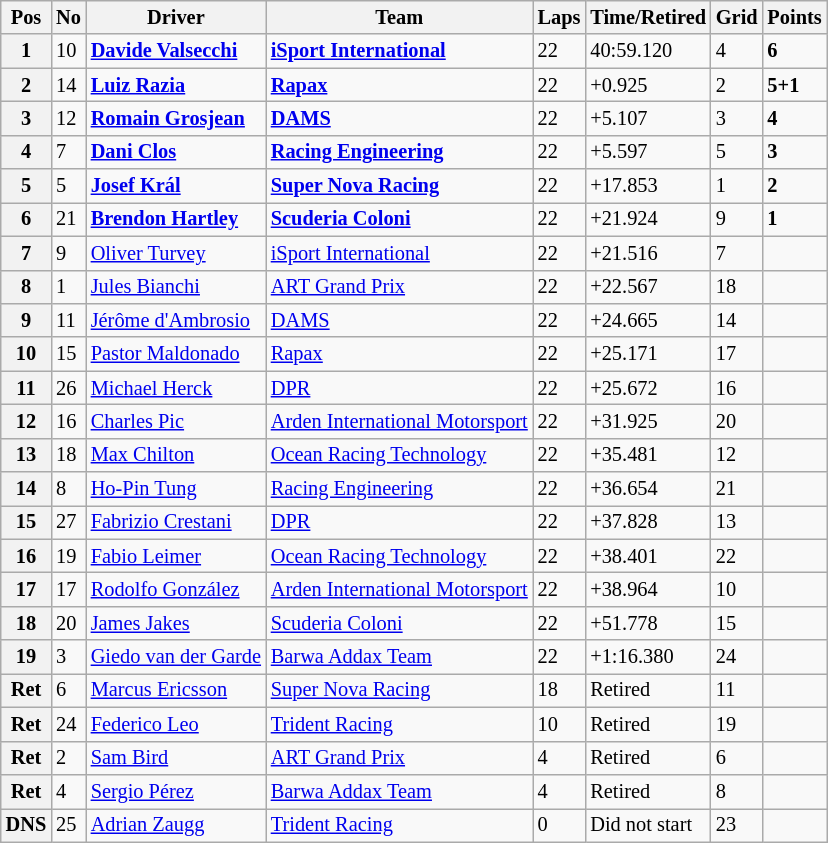<table class="wikitable" style="font-size:85%">
<tr>
<th>Pos</th>
<th>No</th>
<th>Driver</th>
<th>Team</th>
<th>Laps</th>
<th>Time/Retired</th>
<th>Grid</th>
<th>Points</th>
</tr>
<tr>
<th>1</th>
<td>10</td>
<td> <strong><a href='#'>Davide Valsecchi</a></strong></td>
<td><strong><a href='#'>iSport International</a></strong></td>
<td>22</td>
<td>40:59.120</td>
<td>4</td>
<td><strong>6</strong></td>
</tr>
<tr>
<th>2</th>
<td>14</td>
<td> <strong><a href='#'>Luiz Razia</a></strong></td>
<td><strong><a href='#'>Rapax</a></strong></td>
<td>22</td>
<td>+0.925</td>
<td>2</td>
<td><strong>5+1</strong></td>
</tr>
<tr>
<th>3</th>
<td>12</td>
<td> <strong><a href='#'>Romain Grosjean</a></strong></td>
<td><strong><a href='#'>DAMS</a></strong></td>
<td>22</td>
<td>+5.107</td>
<td>3</td>
<td><strong>4</strong></td>
</tr>
<tr>
<th>4</th>
<td>7</td>
<td> <strong><a href='#'>Dani Clos</a></strong></td>
<td><strong><a href='#'>Racing Engineering</a></strong></td>
<td>22</td>
<td>+5.597</td>
<td>5</td>
<td><strong>3</strong></td>
</tr>
<tr>
<th>5</th>
<td>5</td>
<td> <strong><a href='#'>Josef Král</a></strong></td>
<td><strong><a href='#'>Super Nova Racing</a></strong></td>
<td>22</td>
<td>+17.853</td>
<td>1</td>
<td><strong>2</strong></td>
</tr>
<tr>
<th>6</th>
<td>21</td>
<td> <strong><a href='#'>Brendon Hartley</a></strong></td>
<td><strong><a href='#'>Scuderia Coloni</a></strong></td>
<td>22</td>
<td>+21.924</td>
<td>9</td>
<td><strong>1</strong></td>
</tr>
<tr>
<th>7</th>
<td>9</td>
<td> <a href='#'>Oliver Turvey</a></td>
<td><a href='#'>iSport International</a></td>
<td>22</td>
<td>+21.516</td>
<td>7</td>
<td></td>
</tr>
<tr>
<th>8</th>
<td>1</td>
<td> <a href='#'>Jules Bianchi</a></td>
<td><a href='#'>ART Grand Prix</a></td>
<td>22</td>
<td>+22.567</td>
<td>18</td>
<td></td>
</tr>
<tr>
<th>9</th>
<td>11</td>
<td> <a href='#'>Jérôme d'Ambrosio</a></td>
<td><a href='#'>DAMS</a></td>
<td>22</td>
<td>+24.665</td>
<td>14</td>
<td></td>
</tr>
<tr>
<th>10</th>
<td>15</td>
<td> <a href='#'>Pastor Maldonado</a></td>
<td><a href='#'>Rapax</a></td>
<td>22</td>
<td>+25.171</td>
<td>17</td>
<td></td>
</tr>
<tr>
<th>11</th>
<td>26</td>
<td> <a href='#'>Michael Herck</a></td>
<td><a href='#'>DPR</a></td>
<td>22</td>
<td>+25.672</td>
<td>16</td>
<td></td>
</tr>
<tr>
<th>12</th>
<td>16</td>
<td> <a href='#'>Charles Pic</a></td>
<td><a href='#'>Arden International Motorsport</a></td>
<td>22</td>
<td>+31.925</td>
<td>20</td>
<td></td>
</tr>
<tr>
<th>13</th>
<td>18</td>
<td> <a href='#'>Max Chilton</a></td>
<td><a href='#'>Ocean Racing Technology</a></td>
<td>22</td>
<td>+35.481</td>
<td>12</td>
<td></td>
</tr>
<tr>
<th>14</th>
<td>8</td>
<td> <a href='#'>Ho-Pin Tung</a></td>
<td><a href='#'>Racing Engineering</a></td>
<td>22</td>
<td>+36.654</td>
<td>21</td>
<td></td>
</tr>
<tr>
<th>15</th>
<td>27</td>
<td> <a href='#'>Fabrizio Crestani</a></td>
<td><a href='#'>DPR</a></td>
<td>22</td>
<td>+37.828</td>
<td>13</td>
<td></td>
</tr>
<tr>
<th>16</th>
<td>19</td>
<td> <a href='#'>Fabio Leimer</a></td>
<td><a href='#'>Ocean Racing Technology</a></td>
<td>22</td>
<td>+38.401</td>
<td>22</td>
<td></td>
</tr>
<tr>
<th>17</th>
<td>17</td>
<td> <a href='#'>Rodolfo González</a></td>
<td><a href='#'>Arden International Motorsport</a></td>
<td>22</td>
<td>+38.964</td>
<td>10</td>
<td></td>
</tr>
<tr>
<th>18</th>
<td>20</td>
<td> <a href='#'>James Jakes</a></td>
<td><a href='#'>Scuderia Coloni</a></td>
<td>22</td>
<td>+51.778</td>
<td>15</td>
<td></td>
</tr>
<tr>
<th>19</th>
<td>3</td>
<td> <a href='#'>Giedo van der Garde</a></td>
<td><a href='#'>Barwa Addax Team</a></td>
<td>22</td>
<td>+1:16.380</td>
<td>24</td>
<td></td>
</tr>
<tr>
<th>Ret</th>
<td>6</td>
<td> <a href='#'>Marcus Ericsson</a></td>
<td><a href='#'>Super Nova Racing</a></td>
<td>18</td>
<td>Retired</td>
<td>11</td>
<td></td>
</tr>
<tr>
<th>Ret</th>
<td>24</td>
<td> <a href='#'>Federico Leo</a></td>
<td><a href='#'>Trident Racing</a></td>
<td>10</td>
<td>Retired</td>
<td>19</td>
<td></td>
</tr>
<tr>
<th>Ret</th>
<td>2</td>
<td> <a href='#'>Sam Bird</a></td>
<td><a href='#'>ART Grand Prix</a></td>
<td>4</td>
<td>Retired</td>
<td>6</td>
<td></td>
</tr>
<tr>
<th>Ret</th>
<td>4</td>
<td> <a href='#'>Sergio Pérez</a></td>
<td><a href='#'>Barwa Addax Team</a></td>
<td>4</td>
<td>Retired</td>
<td>8</td>
<td></td>
</tr>
<tr>
<th>DNS</th>
<td>25</td>
<td> <a href='#'>Adrian Zaugg</a></td>
<td><a href='#'>Trident Racing</a></td>
<td>0</td>
<td>Did not start</td>
<td>23</td>
<td></td>
</tr>
</table>
